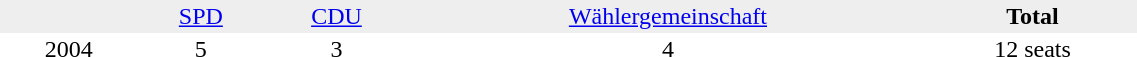<table border="0" cellpadding="2" cellspacing="0" width="60%">
<tr bgcolor="#eeeeee" align="center">
<td></td>
<td><a href='#'>SPD</a></td>
<td><a href='#'>CDU</a></td>
<td><a href='#'>Wählergemeinschaft</a></td>
<td><strong>Total</strong></td>
</tr>
<tr align="center">
<td>2004</td>
<td>5</td>
<td>3</td>
<td>4</td>
<td>12 seats</td>
</tr>
</table>
